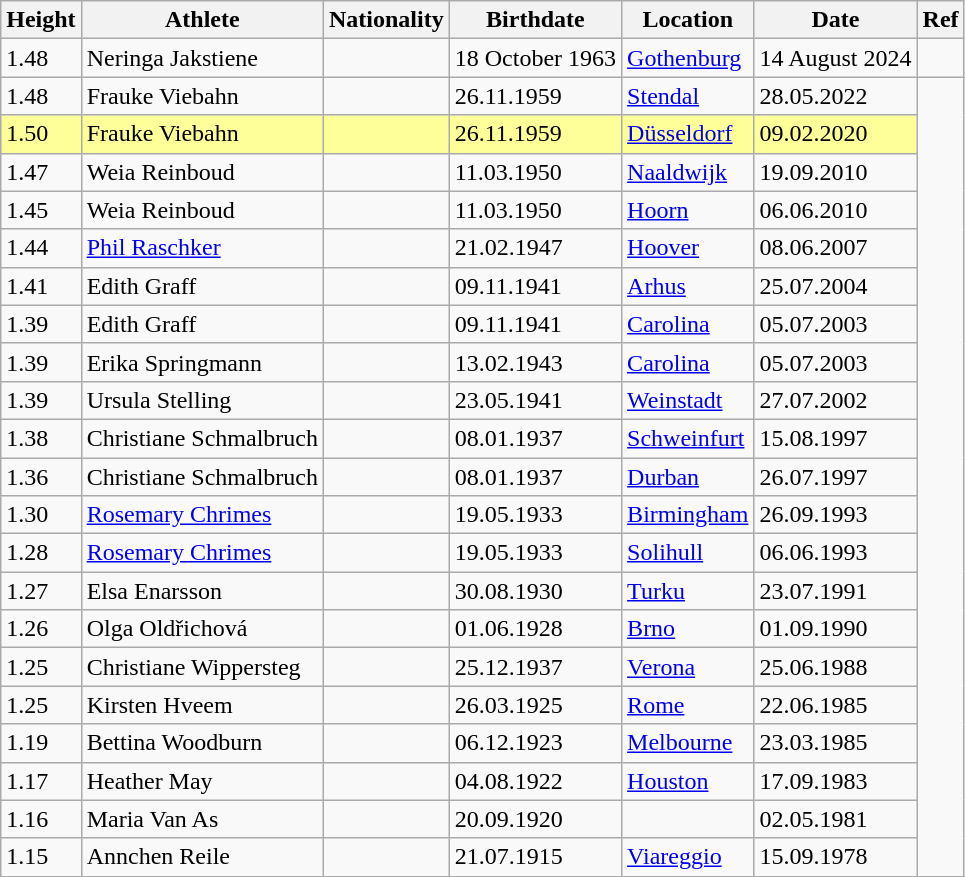<table class="wikitable">
<tr>
<th>Height</th>
<th>Athlete</th>
<th>Nationality</th>
<th>Birthdate</th>
<th>Location</th>
<th>Date</th>
<th>Ref</th>
</tr>
<tr>
<td>1.48</td>
<td>Neringa Jakstiene</td>
<td></td>
<td>18 October 1963</td>
<td><a href='#'>Gothenburg</a></td>
<td>14 August 2024</td>
<td></td>
</tr>
<tr>
<td>1.48</td>
<td>Frauke Viebahn</td>
<td></td>
<td>26.11.1959</td>
<td><a href='#'>Stendal</a></td>
<td>28.05.2022</td>
</tr>
<tr style="background:#ff9;">
<td>1.50 </td>
<td>Frauke Viebahn</td>
<td></td>
<td>26.11.1959</td>
<td><a href='#'>Düsseldorf</a></td>
<td>09.02.2020</td>
</tr>
<tr>
<td>1.47</td>
<td>Weia Reinboud</td>
<td></td>
<td>11.03.1950</td>
<td><a href='#'>Naaldwijk</a></td>
<td>19.09.2010</td>
</tr>
<tr>
<td>1.45</td>
<td>Weia Reinboud</td>
<td></td>
<td>11.03.1950</td>
<td><a href='#'>Hoorn</a></td>
<td>06.06.2010</td>
</tr>
<tr>
<td>1.44</td>
<td><a href='#'>Phil Raschker</a></td>
<td></td>
<td>21.02.1947</td>
<td><a href='#'>Hoover</a></td>
<td>08.06.2007</td>
</tr>
<tr>
<td>1.41</td>
<td>Edith Graff</td>
<td></td>
<td>09.11.1941</td>
<td><a href='#'>Arhus</a></td>
<td>25.07.2004</td>
</tr>
<tr>
<td>1.39</td>
<td>Edith Graff</td>
<td></td>
<td>09.11.1941</td>
<td><a href='#'>Carolina</a></td>
<td>05.07.2003</td>
</tr>
<tr>
<td>1.39</td>
<td>Erika Springmann</td>
<td></td>
<td>13.02.1943</td>
<td><a href='#'>Carolina</a></td>
<td>05.07.2003</td>
</tr>
<tr>
<td>1.39</td>
<td>Ursula Stelling</td>
<td></td>
<td>23.05.1941</td>
<td><a href='#'>Weinstadt</a></td>
<td>27.07.2002</td>
</tr>
<tr>
<td>1.38</td>
<td>Christiane Schmalbruch</td>
<td></td>
<td>08.01.1937</td>
<td><a href='#'>Schweinfurt</a></td>
<td>15.08.1997</td>
</tr>
<tr>
<td>1.36</td>
<td>Christiane Schmalbruch</td>
<td></td>
<td>08.01.1937</td>
<td><a href='#'>Durban</a></td>
<td>26.07.1997</td>
</tr>
<tr>
<td>1.30</td>
<td><a href='#'>Rosemary Chrimes</a></td>
<td></td>
<td>19.05.1933</td>
<td><a href='#'>Birmingham</a></td>
<td>26.09.1993</td>
</tr>
<tr>
<td>1.28</td>
<td><a href='#'>Rosemary Chrimes</a></td>
<td></td>
<td>19.05.1933</td>
<td><a href='#'>Solihull</a></td>
<td>06.06.1993</td>
</tr>
<tr>
<td>1.27</td>
<td>Elsa Enarsson</td>
<td></td>
<td>30.08.1930</td>
<td><a href='#'>Turku</a></td>
<td>23.07.1991</td>
</tr>
<tr>
<td>1.26</td>
<td>Olga Oldřichová</td>
<td></td>
<td>01.06.1928</td>
<td><a href='#'>Brno</a></td>
<td>01.09.1990</td>
</tr>
<tr>
<td>1.25</td>
<td>Christiane Wippersteg</td>
<td></td>
<td>25.12.1937</td>
<td><a href='#'>Verona</a></td>
<td>25.06.1988</td>
</tr>
<tr>
<td>1.25</td>
<td>Kirsten Hveem</td>
<td></td>
<td>26.03.1925</td>
<td><a href='#'>Rome</a></td>
<td>22.06.1985</td>
</tr>
<tr>
<td>1.19</td>
<td>Bettina Woodburn</td>
<td></td>
<td>06.12.1923</td>
<td><a href='#'>Melbourne</a></td>
<td>23.03.1985</td>
</tr>
<tr>
<td>1.17</td>
<td>Heather May</td>
<td></td>
<td>04.08.1922</td>
<td><a href='#'>Houston</a></td>
<td>17.09.1983</td>
</tr>
<tr>
<td>1.16</td>
<td>Maria Van As</td>
<td></td>
<td>20.09.1920</td>
<td></td>
<td>02.05.1981</td>
</tr>
<tr>
<td>1.15</td>
<td>Annchen Reile</td>
<td></td>
<td>21.07.1915</td>
<td><a href='#'>Viareggio</a></td>
<td>15.09.1978</td>
</tr>
</table>
